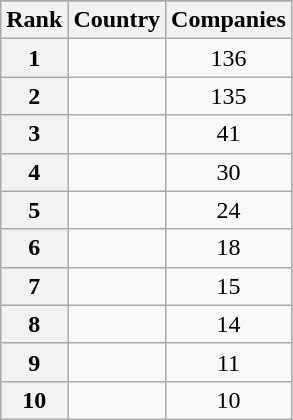<table class="wikitable sortable plainrowheaders" style="text-align: center">
<tr>
</tr>
<tr>
<th scope="col">Rank</th>
<th scope="col">Country</th>
<th scope="col">Companies</th>
</tr>
<tr>
<th scope="row">1</th>
<td style="text-align: left;"></td>
<td>136</td>
</tr>
<tr>
<th scope="row">2</th>
<td style="text-align: left;"></td>
<td>135</td>
</tr>
<tr>
<th scope="row">3</th>
<td style="text-align: left;"></td>
<td>41</td>
</tr>
<tr>
<th scope="row">4</th>
<td style="text-align: left;"></td>
<td>30</td>
</tr>
<tr>
<th scope="row">5</th>
<td style="text-align: left;"></td>
<td>24</td>
</tr>
<tr>
<th scope="row">6</th>
<td style="text-align: left;"></td>
<td>18</td>
</tr>
<tr>
<th scope="row">7</th>
<td style="text-align: left;"></td>
<td>15</td>
</tr>
<tr>
<th scope="row">8</th>
<td style="text-align: left;"></td>
<td>14</td>
</tr>
<tr>
<th scope="row">9</th>
<td style="text-align: left;"></td>
<td>11</td>
</tr>
<tr>
<th scope="row">10</th>
<td style="text-align: left;"></td>
<td>10</td>
</tr>
</table>
